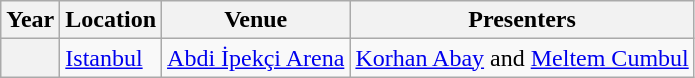<table class="wikitable plainrowheaders">
<tr>
<th>Year</th>
<th>Location</th>
<th>Venue</th>
<th>Presenters</th>
</tr>
<tr>
<th scope="row"></th>
<td><a href='#'>Istanbul</a></td>
<td><a href='#'>Abdi İpekçi Arena</a></td>
<td><a href='#'>Korhan Abay</a> and <a href='#'>Meltem Cumbul</a></td>
</tr>
</table>
